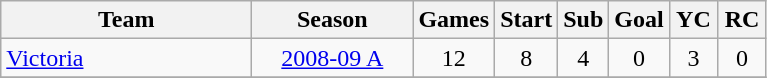<table class="wikitable" border="1">
<tr>
<th width="160">Team</th>
<th width="100">Season</th>
<th width="25">Games</th>
<th width="25">Start</th>
<th width="25">Sub</th>
<th width="25">Goal</th>
<th width="25">YC</th>
<th width="25">RC</th>
</tr>
<tr>
<td width="100"><a href='#'>Victoria</a></td>
<td align="center"><a href='#'>2008-09 A</a></td>
<td align="center">12</td>
<td align="center">8</td>
<td align="center">4</td>
<td align="center">0</td>
<td align="center">3</td>
<td align="center">0</td>
</tr>
<tr>
</tr>
</table>
